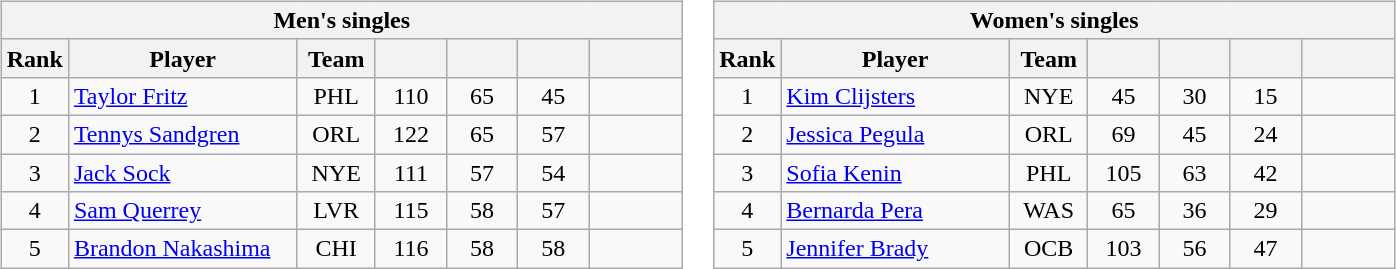<table>
<tr valign=top>
<td><br><table class="wikitable nowrap" style="text-align: center">
<tr>
<th colspan="7">Men's singles</th>
</tr>
<tr>
<th>Rank</th>
<th width="145">Player</th>
<th width="45">Team</th>
<th width="40"></th>
<th width="40"></th>
<th width="40"></th>
<th width="55"></th>
</tr>
<tr>
<td>1</td>
<td align="left"><a href='#'>Taylor Fritz</a></td>
<td>PHL</td>
<td>110</td>
<td>65</td>
<td>45</td>
<td></td>
</tr>
<tr>
<td>2</td>
<td align="left"><a href='#'>Tennys Sandgren</a></td>
<td>ORL</td>
<td>122</td>
<td>65</td>
<td>57</td>
<td></td>
</tr>
<tr>
<td>3</td>
<td align="left"><a href='#'>Jack Sock</a></td>
<td>NYE</td>
<td>111</td>
<td>57</td>
<td>54</td>
<td></td>
</tr>
<tr>
<td>4</td>
<td align="left"><a href='#'>Sam Querrey</a></td>
<td>LVR</td>
<td>115</td>
<td>58</td>
<td>57</td>
<td></td>
</tr>
<tr>
<td>5</td>
<td align="left"><a href='#'>Brandon Nakashima</a></td>
<td>CHI</td>
<td>116</td>
<td>58</td>
<td>58</td>
<td></td>
</tr>
</table>
</td>
<td><br><table class="wikitable nowrap" style="text-align: center">
<tr>
<th colspan="7">Women's singles</th>
</tr>
<tr>
<th>Rank</th>
<th width="145">Player</th>
<th width="45">Team</th>
<th width="40"></th>
<th width="40"></th>
<th width="40"></th>
<th width="55"></th>
</tr>
<tr>
<td>1</td>
<td align="left"><a href='#'>Kim Clijsters</a></td>
<td>NYE</td>
<td>45</td>
<td>30</td>
<td>15</td>
<td></td>
</tr>
<tr>
<td>2</td>
<td align="left"><a href='#'>Jessica Pegula</a></td>
<td>ORL</td>
<td>69</td>
<td>45</td>
<td>24</td>
<td></td>
</tr>
<tr>
<td>3</td>
<td align="left"><a href='#'>Sofia Kenin</a></td>
<td>PHL</td>
<td>105</td>
<td>63</td>
<td>42</td>
<td></td>
</tr>
<tr>
<td>4</td>
<td align="left"><a href='#'>Bernarda Pera</a></td>
<td>WAS</td>
<td>65</td>
<td>36</td>
<td>29</td>
<td></td>
</tr>
<tr>
<td>5</td>
<td align="left"><a href='#'>Jennifer Brady</a></td>
<td>OCB</td>
<td>103</td>
<td>56</td>
<td>47</td>
<td></td>
</tr>
</table>
</td>
</tr>
</table>
